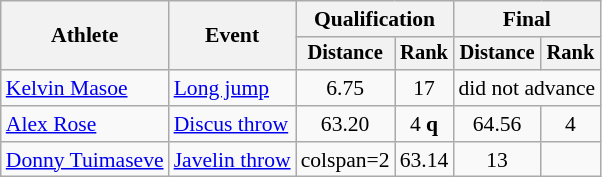<table class="wikitable" style="font-size:90%; text-align:center">
<tr>
<th rowspan=2>Athlete</th>
<th rowspan=2>Event</th>
<th colspan=2>Qualification</th>
<th colspan=2>Final</th>
</tr>
<tr style="font-size:95%">
<th>Distance</th>
<th>Rank</th>
<th>Distance</th>
<th>Rank</th>
</tr>
<tr>
<td align=left><a href='#'>Kelvin Masoe</a></td>
<td align=left rowspan=1><a href='#'>Long jump</a></td>
<td>6.75</td>
<td>17</td>
<td colspan=2>did not advance</td>
</tr>
<tr>
<td align=left><a href='#'>Alex Rose</a></td>
<td align=left rowspan=1><a href='#'>Discus throw</a></td>
<td>63.20</td>
<td>4 <strong>q</strong></td>
<td>64.56</td>
<td>4</td>
</tr>
<tr>
<td align=left><a href='#'>Donny Tuimaseve</a></td>
<td align=left rowspan=1><a href='#'>Javelin throw</a></td>
<td>colspan=2 </td>
<td>63.14</td>
<td>13</td>
</tr>
</table>
